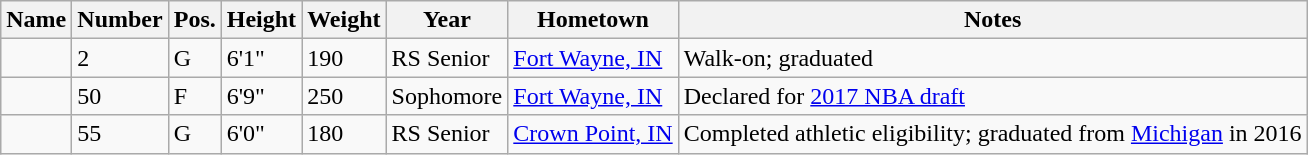<table class="wikitable sortable" border="1">
<tr>
<th>Name</th>
<th>Number</th>
<th>Pos.</th>
<th>Height</th>
<th>Weight</th>
<th>Year</th>
<th>Hometown</th>
<th class="unsortable">Notes</th>
</tr>
<tr>
<td></td>
<td>2</td>
<td>G</td>
<td>6'1"</td>
<td>190</td>
<td>RS Senior</td>
<td><a href='#'>Fort Wayne, IN</a></td>
<td>Walk-on; graduated</td>
</tr>
<tr>
<td></td>
<td>50</td>
<td>F</td>
<td>6'9"</td>
<td>250</td>
<td>Sophomore</td>
<td><a href='#'>Fort Wayne, IN</a></td>
<td>Declared for <a href='#'>2017 NBA draft</a></td>
</tr>
<tr>
<td></td>
<td>55</td>
<td>G</td>
<td>6'0"</td>
<td>180</td>
<td>RS Senior</td>
<td><a href='#'>Crown Point, IN</a></td>
<td>Completed athletic eligibility; graduated from <a href='#'>Michigan</a> in 2016</td>
</tr>
</table>
